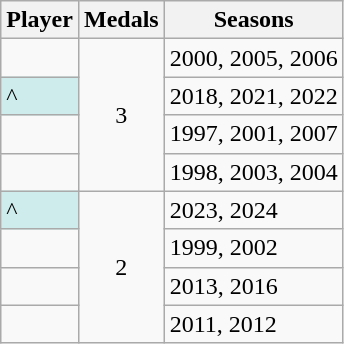<table class="wikitable sortable">
<tr>
<th>Player</th>
<th>Medals</th>
<th class="unsortable">Seasons</th>
</tr>
<tr>
<td></td>
<td style="text-align:center;" rowspan="4">3</td>
<td>2000, 2005, 2006</td>
</tr>
<tr>
<td style="text-align:left; background:#cfecec;">^</td>
<td>2018, 2021, 2022</td>
</tr>
<tr>
<td></td>
<td>1997, 2001, 2007</td>
</tr>
<tr>
<td></td>
<td>1998, 2003, 2004</td>
</tr>
<tr>
<td style="text-align:left; background:#cfecec;">^</td>
<td style="text-align:center;" rowspan="4">2</td>
<td>2023, 2024</td>
</tr>
<tr>
<td style="text-align:left"></td>
<td>1999, 2002</td>
</tr>
<tr>
<td style="text-align:left"></td>
<td>2013, 2016</td>
</tr>
<tr>
<td></td>
<td>2011, 2012</td>
</tr>
</table>
